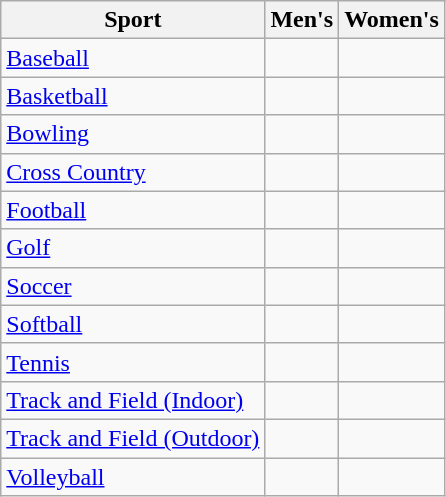<table class="wikitable" style=>
<tr>
<th>Sport</th>
<th>Men's</th>
<th>Women's</th>
</tr>
<tr>
<td><a href='#'>Baseball</a></td>
<td></td>
<td></td>
</tr>
<tr>
<td><a href='#'>Basketball</a></td>
<td></td>
<td></td>
</tr>
<tr>
<td><a href='#'>Bowling</a></td>
<td></td>
<td></td>
</tr>
<tr>
<td><a href='#'>Cross Country</a></td>
<td></td>
<td></td>
</tr>
<tr>
<td><a href='#'>Football</a></td>
<td></td>
<td></td>
</tr>
<tr>
<td><a href='#'>Golf</a></td>
<td></td>
<td></td>
</tr>
<tr>
<td><a href='#'>Soccer</a></td>
<td></td>
<td></td>
</tr>
<tr>
<td><a href='#'>Softball</a></td>
<td></td>
<td></td>
</tr>
<tr>
<td><a href='#'>Tennis</a></td>
<td></td>
<td></td>
</tr>
<tr>
<td><a href='#'>Track and Field (Indoor)</a></td>
<td></td>
<td></td>
</tr>
<tr>
<td><a href='#'>Track and Field (Outdoor)</a></td>
<td></td>
<td></td>
</tr>
<tr>
<td><a href='#'>Volleyball</a></td>
<td></td>
<td></td>
</tr>
</table>
